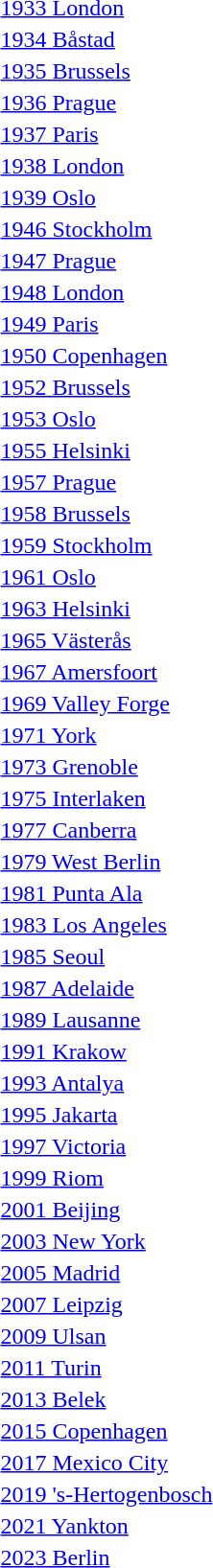<table>
<tr>
<td> <a href='#'>1933 London</a></td>
<td></td>
<td></td>
<td></td>
</tr>
<tr>
<td> <a href='#'>1934 Båstad</a></td>
<td></td>
<td></td>
<td></td>
</tr>
<tr>
<td> <a href='#'>1935 Brussels</a></td>
<td></td>
<td></td>
<td></td>
</tr>
<tr>
<td> <a href='#'>1936 Prague</a></td>
<td></td>
<td></td>
<td></td>
</tr>
<tr>
<td> <a href='#'>1937 Paris</a></td>
<td></td>
<td></td>
<td></td>
</tr>
<tr>
<td> <a href='#'>1938 London</a></td>
<td></td>
<td></td>
<td></td>
</tr>
<tr>
<td> <a href='#'>1939 Oslo</a></td>
<td></td>
<td></td>
<td></td>
</tr>
<tr>
<td> <a href='#'>1946 Stockholm</a></td>
<td></td>
<td></td>
<td></td>
</tr>
<tr>
<td> <a href='#'>1947 Prague</a></td>
<td></td>
<td></td>
<td></td>
</tr>
<tr>
<td> <a href='#'>1948 London</a></td>
<td></td>
<td></td>
<td></td>
</tr>
<tr>
<td> <a href='#'>1949 Paris</a></td>
<td></td>
<td></td>
<td></td>
</tr>
<tr>
<td> <a href='#'>1950 Copenhagen</a></td>
<td></td>
<td></td>
<td></td>
</tr>
<tr>
<td> <a href='#'>1952 Brussels</a></td>
<td></td>
<td></td>
<td></td>
</tr>
<tr>
<td> <a href='#'>1953 Oslo</a></td>
<td></td>
<td></td>
<td></td>
</tr>
<tr>
<td> <a href='#'>1955 Helsinki</a></td>
<td></td>
<td></td>
<td></td>
</tr>
<tr>
<td> <a href='#'>1957 Prague</a></td>
<td></td>
<td></td>
<td></td>
</tr>
<tr>
<td> <a href='#'>1958 Brussels</a></td>
<td></td>
<td></td>
<td></td>
</tr>
<tr>
<td> <a href='#'>1959 Stockholm</a></td>
<td></td>
<td></td>
<td></td>
</tr>
<tr>
<td> <a href='#'>1961 Oslo</a></td>
<td></td>
<td></td>
<td></td>
</tr>
<tr>
<td> <a href='#'>1963 Helsinki</a></td>
<td></td>
<td></td>
<td></td>
</tr>
<tr>
<td> <a href='#'>1965 Västerås</a></td>
<td></td>
<td></td>
<td></td>
</tr>
<tr>
<td> <a href='#'>1967 Amersfoort</a></td>
<td></td>
<td></td>
<td></td>
</tr>
<tr>
<td> <a href='#'>1969 Valley Forge</a></td>
<td></td>
<td></td>
<td></td>
</tr>
<tr>
<td> <a href='#'>1971 York</a></td>
<td></td>
<td></td>
<td></td>
</tr>
<tr>
<td> <a href='#'>1973 Grenoble</a></td>
<td></td>
<td></td>
<td></td>
</tr>
<tr>
<td> <a href='#'>1975 Interlaken</a></td>
<td></td>
<td></td>
<td></td>
</tr>
<tr>
<td> <a href='#'>1977 Canberra</a></td>
<td></td>
<td></td>
<td></td>
</tr>
<tr>
<td> <a href='#'>1979 West Berlin</a></td>
<td></td>
<td></td>
<td></td>
</tr>
<tr>
<td> <a href='#'>1981 Punta Ala</a></td>
<td></td>
<td></td>
<td></td>
</tr>
<tr>
<td> <a href='#'>1983 Los Angeles</a></td>
<td></td>
<td></td>
<td></td>
</tr>
<tr>
<td> <a href='#'>1985 Seoul</a></td>
<td></td>
<td></td>
<td></td>
</tr>
<tr>
<td> <a href='#'>1987 Adelaide</a></td>
<td></td>
<td></td>
<td></td>
</tr>
<tr>
<td> <a href='#'>1989 Lausanne</a></td>
<td></td>
<td></td>
<td></td>
</tr>
<tr>
<td> <a href='#'>1991 Krakow</a></td>
<td></td>
<td></td>
<td></td>
</tr>
<tr>
<td> <a href='#'>1993 Antalya</a></td>
<td></td>
<td></td>
<td></td>
</tr>
<tr>
<td> <a href='#'>1995 Jakarta</a></td>
<td></td>
<td></td>
<td></td>
</tr>
<tr>
<td> <a href='#'>1997 Victoria</a></td>
<td></td>
<td></td>
<td></td>
</tr>
<tr>
<td> <a href='#'>1999 Riom</a></td>
<td></td>
<td></td>
<td></td>
</tr>
<tr>
<td> <a href='#'>2001 Beijing</a></td>
<td></td>
<td></td>
<td></td>
</tr>
<tr>
<td> <a href='#'>2003 New York</a></td>
<td></td>
<td></td>
<td></td>
</tr>
<tr>
<td> <a href='#'>2005 Madrid</a></td>
<td></td>
<td></td>
<td></td>
</tr>
<tr>
<td> <a href='#'>2007 Leipzig</a></td>
<td></td>
<td></td>
<td></td>
</tr>
<tr>
<td> <a href='#'>2009 Ulsan</a></td>
<td></td>
<td></td>
<td></td>
</tr>
<tr>
<td> <a href='#'>2011 Turin</a></td>
<td></td>
<td></td>
<td></td>
</tr>
<tr>
<td> <a href='#'>2013 Belek</a></td>
<td></td>
<td></td>
<td></td>
</tr>
<tr>
<td> <a href='#'>2015 Copenhagen</a></td>
<td></td>
<td></td>
<td></td>
</tr>
<tr>
<td> <a href='#'>2017 Mexico City</a></td>
<td></td>
<td></td>
<td></td>
</tr>
<tr>
<td> <a href='#'>2019 's-Hertogenbosch</a></td>
<td></td>
<td></td>
<td></td>
</tr>
<tr>
<td> <a href='#'>2021 Yankton</a></td>
<td></td>
<td></td>
<td></td>
</tr>
<tr>
<td> <a href='#'>2023 Berlin</a></td>
<td></td>
<td></td>
<td></td>
</tr>
</table>
